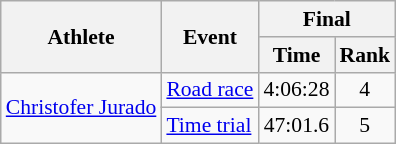<table class="wikitable" border="1" style="font-size:90%">
<tr>
<th rowspan=2>Athlete</th>
<th rowspan=2>Event</th>
<th colspan=2>Final</th>
</tr>
<tr>
<th>Time</th>
<th>Rank</th>
</tr>
<tr align=center>
<td align=left rowspan=2><a href='#'>Christofer Jurado</a></td>
<td align=left><a href='#'>Road race</a></td>
<td>4:06:28</td>
<td>4</td>
</tr>
<tr align=center>
<td align=left><a href='#'>Time trial</a></td>
<td>47:01.6</td>
<td>5</td>
</tr>
</table>
